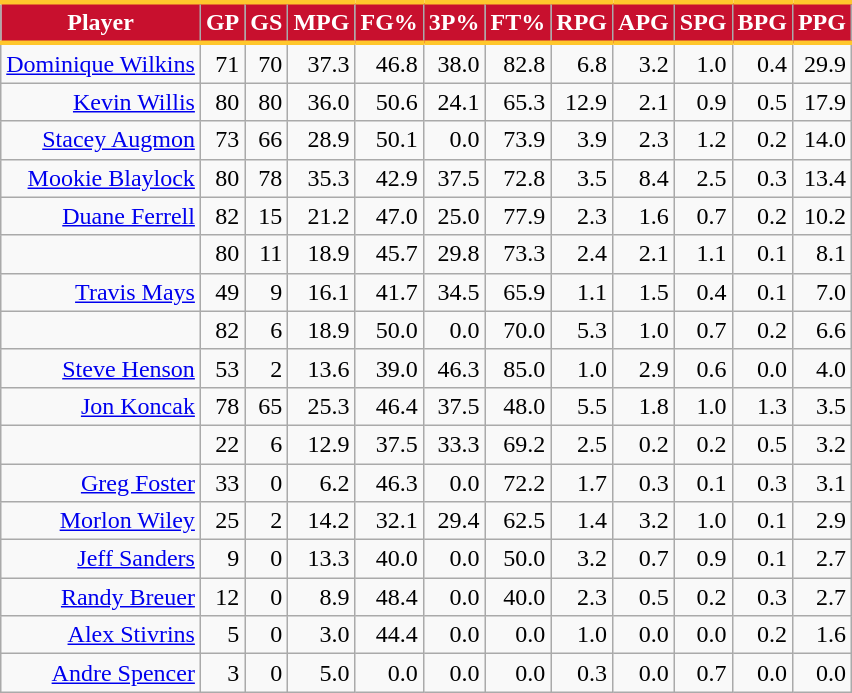<table class="wikitable sortable" style="text-align:right;">
<tr>
<th style="background:#C8102E; color:#FFFFFF; border-top:#FFC72C 3px solid; border-bottom:#FFC72C 3px solid;">Player</th>
<th style="background:#C8102E; color:#FFFFFF; border-top:#FFC72C 3px solid; border-bottom:#FFC72C 3px solid;">GP</th>
<th style="background:#C8102E; color:#FFFFFF; border-top:#FFC72C 3px solid; border-bottom:#FFC72C 3px solid;">GS</th>
<th style="background:#C8102E; color:#FFFFFF; border-top:#FFC72C 3px solid; border-bottom:#FFC72C 3px solid;">MPG</th>
<th style="background:#C8102E; color:#FFFFFF; border-top:#FFC72C 3px solid; border-bottom:#FFC72C 3px solid;">FG%</th>
<th style="background:#C8102E; color:#FFFFFF; border-top:#FFC72C 3px solid; border-bottom:#FFC72C 3px solid;">3P%</th>
<th style="background:#C8102E; color:#FFFFFF; border-top:#FFC72C 3px solid; border-bottom:#FFC72C 3px solid;">FT%</th>
<th style="background:#C8102E; color:#FFFFFF; border-top:#FFC72C 3px solid; border-bottom:#FFC72C 3px solid;">RPG</th>
<th style="background:#C8102E; color:#FFFFFF; border-top:#FFC72C 3px solid; border-bottom:#FFC72C 3px solid;">APG</th>
<th style="background:#C8102E; color:#FFFFFF; border-top:#FFC72C 3px solid; border-bottom:#FFC72C 3px solid;">SPG</th>
<th style="background:#C8102E; color:#FFFFFF; border-top:#FFC72C 3px solid; border-bottom:#FFC72C 3px solid;">BPG</th>
<th style="background:#C8102E; color:#FFFFFF; border-top:#FFC72C 3px solid; border-bottom:#FFC72C 3px solid;">PPG</th>
</tr>
<tr>
<td><a href='#'>Dominique Wilkins</a></td>
<td>71</td>
<td>70</td>
<td>37.3</td>
<td>46.8</td>
<td>38.0</td>
<td>82.8</td>
<td>6.8</td>
<td>3.2</td>
<td>1.0</td>
<td>0.4</td>
<td>29.9</td>
</tr>
<tr>
<td><a href='#'>Kevin Willis</a></td>
<td>80</td>
<td>80</td>
<td>36.0</td>
<td>50.6</td>
<td>24.1</td>
<td>65.3</td>
<td>12.9</td>
<td>2.1</td>
<td>0.9</td>
<td>0.5</td>
<td>17.9</td>
</tr>
<tr>
<td><a href='#'>Stacey Augmon</a></td>
<td>73</td>
<td>66</td>
<td>28.9</td>
<td>50.1</td>
<td>0.0</td>
<td>73.9</td>
<td>3.9</td>
<td>2.3</td>
<td>1.2</td>
<td>0.2</td>
<td>14.0</td>
</tr>
<tr>
<td><a href='#'>Mookie Blaylock</a></td>
<td>80</td>
<td>78</td>
<td>35.3</td>
<td>42.9</td>
<td>37.5</td>
<td>72.8</td>
<td>3.5</td>
<td>8.4</td>
<td>2.5</td>
<td>0.3</td>
<td>13.4</td>
</tr>
<tr>
<td><a href='#'>Duane Ferrell</a></td>
<td>82</td>
<td>15</td>
<td>21.2</td>
<td>47.0</td>
<td>25.0</td>
<td>77.9</td>
<td>2.3</td>
<td>1.6</td>
<td>0.7</td>
<td>0.2</td>
<td>10.2</td>
</tr>
<tr>
<td></td>
<td>80</td>
<td>11</td>
<td>18.9</td>
<td>45.7</td>
<td>29.8</td>
<td>73.3</td>
<td>2.4</td>
<td>2.1</td>
<td>1.1</td>
<td>0.1</td>
<td>8.1</td>
</tr>
<tr>
<td><a href='#'>Travis Mays</a></td>
<td>49</td>
<td>9</td>
<td>16.1</td>
<td>41.7</td>
<td>34.5</td>
<td>65.9</td>
<td>1.1</td>
<td>1.5</td>
<td>0.4</td>
<td>0.1</td>
<td>7.0</td>
</tr>
<tr>
<td></td>
<td>82</td>
<td>6</td>
<td>18.9</td>
<td>50.0</td>
<td>0.0</td>
<td>70.0</td>
<td>5.3</td>
<td>1.0</td>
<td>0.7</td>
<td>0.2</td>
<td>6.6</td>
</tr>
<tr>
<td><a href='#'>Steve Henson</a></td>
<td>53</td>
<td>2</td>
<td>13.6</td>
<td>39.0</td>
<td>46.3</td>
<td>85.0</td>
<td>1.0</td>
<td>2.9</td>
<td>0.6</td>
<td>0.0</td>
<td>4.0</td>
</tr>
<tr>
<td><a href='#'>Jon Koncak</a></td>
<td>78</td>
<td>65</td>
<td>25.3</td>
<td>46.4</td>
<td>37.5</td>
<td>48.0</td>
<td>5.5</td>
<td>1.8</td>
<td>1.0</td>
<td>1.3</td>
<td>3.5</td>
</tr>
<tr>
<td></td>
<td>22</td>
<td>6</td>
<td>12.9</td>
<td>37.5</td>
<td>33.3</td>
<td>69.2</td>
<td>2.5</td>
<td>0.2</td>
<td>0.2</td>
<td>0.5</td>
<td>3.2</td>
</tr>
<tr>
<td><a href='#'>Greg Foster</a></td>
<td>33</td>
<td>0</td>
<td>6.2</td>
<td>46.3</td>
<td>0.0</td>
<td>72.2</td>
<td>1.7</td>
<td>0.3</td>
<td>0.1</td>
<td>0.3</td>
<td>3.1</td>
</tr>
<tr>
<td><a href='#'>Morlon Wiley</a></td>
<td>25</td>
<td>2</td>
<td>14.2</td>
<td>32.1</td>
<td>29.4</td>
<td>62.5</td>
<td>1.4</td>
<td>3.2</td>
<td>1.0</td>
<td>0.1</td>
<td>2.9</td>
</tr>
<tr>
<td><a href='#'>Jeff Sanders</a></td>
<td>9</td>
<td>0</td>
<td>13.3</td>
<td>40.0</td>
<td>0.0</td>
<td>50.0</td>
<td>3.2</td>
<td>0.7</td>
<td>0.9</td>
<td>0.1</td>
<td>2.7</td>
</tr>
<tr>
<td><a href='#'>Randy Breuer</a></td>
<td>12</td>
<td>0</td>
<td>8.9</td>
<td>48.4</td>
<td>0.0</td>
<td>40.0</td>
<td>2.3</td>
<td>0.5</td>
<td>0.2</td>
<td>0.3</td>
<td>2.7</td>
</tr>
<tr>
<td><a href='#'>Alex Stivrins</a></td>
<td>5</td>
<td>0</td>
<td>3.0</td>
<td>44.4</td>
<td>0.0</td>
<td>0.0</td>
<td>1.0</td>
<td>0.0</td>
<td>0.0</td>
<td>0.2</td>
<td>1.6</td>
</tr>
<tr>
<td><a href='#'>Andre Spencer</a></td>
<td>3</td>
<td>0</td>
<td>5.0</td>
<td>0.0</td>
<td>0.0</td>
<td>0.0</td>
<td>0.3</td>
<td>0.0</td>
<td>0.7</td>
<td>0.0</td>
<td>0.0</td>
</tr>
</table>
